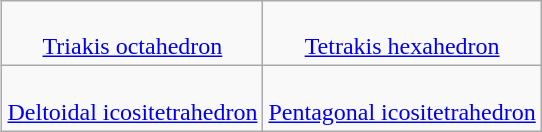<table class=wikitable align=right>
<tr align=center>
<td><br><a href='#'>Triakis octahedron</a></td>
<td><br><a href='#'>Tetrakis hexahedron</a></td>
</tr>
<tr align=center>
<td><br><a href='#'>Deltoidal icositetrahedron</a></td>
<td><br><a href='#'>Pentagonal icositetrahedron</a></td>
</tr>
</table>
